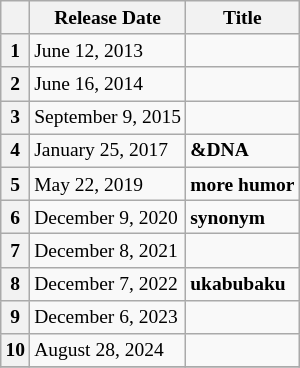<table class="wikitable" style="font-size:small">
<tr>
<th></th>
<th>Release Date</th>
<th>Title</th>
</tr>
<tr>
<th>1</th>
<td>June 12, 2013</td>
<td><strong></strong></td>
</tr>
<tr>
<th>2</th>
<td>June 16, 2014</td>
<td><strong></strong></td>
</tr>
<tr>
<th>3</th>
<td>September 9, 2015</td>
<td><strong></strong></td>
</tr>
<tr>
<th>4</th>
<td>January 25, 2017</td>
<td><strong>&DNA</strong></td>
</tr>
<tr>
<th>5</th>
<td>May 22, 2019</td>
<td><strong>more humor</strong></td>
</tr>
<tr>
<th>6</th>
<td>December 9, 2020</td>
<td><strong>synonym</strong></td>
</tr>
<tr>
<th>7</th>
<td>December 8, 2021</td>
<td><strong></strong></td>
</tr>
<tr>
<th>8</th>
<td>December 7, 2022</td>
<td><strong>ukabubaku</strong></td>
</tr>
<tr>
<th>9</th>
<td>December 6, 2023</td>
<td><strong></strong></td>
</tr>
<tr>
<th>10</th>
<td>August 28, 2024</td>
<td><strong></strong></td>
</tr>
<tr>
</tr>
</table>
